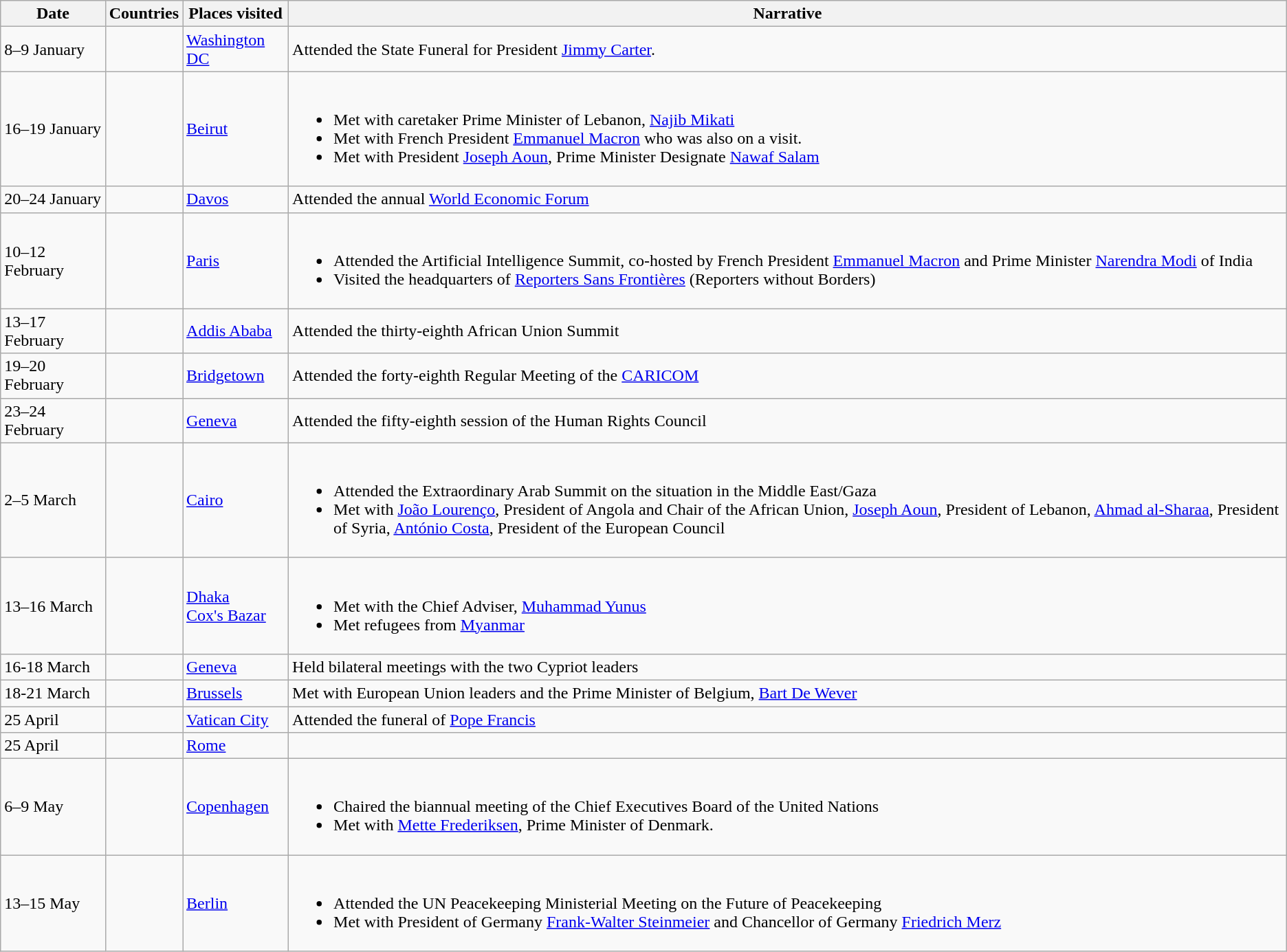<table class="wikitable" border="1">
<tr>
<th>Date</th>
<th>Countries</th>
<th>Places visited</th>
<th>Narrative</th>
</tr>
<tr>
<td nowrap="">8–9 January</td>
<td></td>
<td><a href='#'>Washington DC</a></td>
<td>Attended the State Funeral for President <a href='#'>Jimmy Carter</a>.</td>
</tr>
<tr>
<td>16–19 January</td>
<td></td>
<td><a href='#'>Beirut</a></td>
<td><br><ul><li>Met with caretaker Prime Minister of Lebanon, <a href='#'>Najib Mikati</a></li><li>Met with French President <a href='#'>Emmanuel Macron</a> who was also on a visit.</li><li>Met with President <a href='#'>Joseph Aoun</a>, Prime Minister Designate <a href='#'>Nawaf Salam</a></li></ul></td>
</tr>
<tr>
<td>20–24 January</td>
<td></td>
<td><a href='#'>Davos</a></td>
<td>Attended the annual <a href='#'>World Economic Forum</a></td>
</tr>
<tr>
<td>10–12 February</td>
<td></td>
<td><a href='#'>Paris</a></td>
<td><br><ul><li>Attended the Artificial Intelligence Summit, co-hosted by French President <a href='#'>Emmanuel Macron</a> and Prime Minister <a href='#'>Narendra Modi</a> of India</li><li>Visited the headquarters of  <a href='#'>Reporters Sans Frontières</a> (Reporters without Borders)</li></ul></td>
</tr>
<tr>
<td>13–17 February</td>
<td></td>
<td><a href='#'>Addis Ababa</a></td>
<td>Attended the thirty-eighth African Union Summit</td>
</tr>
<tr>
<td>19–20 February</td>
<td></td>
<td><a href='#'>Bridgetown</a></td>
<td>Attended the forty-eighth Regular Meeting of the <a href='#'>CARICOM</a></td>
</tr>
<tr>
<td>23–24 February</td>
<td></td>
<td><a href='#'>Geneva</a></td>
<td>Attended the fifty-eighth session of the Human Rights Council</td>
</tr>
<tr>
<td>2–5 March</td>
<td></td>
<td><a href='#'>Cairo</a></td>
<td><br><ul><li>Attended the Extraordinary Arab Summit on the situation in the Middle East/Gaza</li><li>Met with <a href='#'>João Lourenço</a>, President of Angola and Chair of the African Union, <a href='#'>Joseph Aoun</a>, President of Lebanon, <a href='#'>Ahmad al-Sharaa</a>, President of Syria, <a href='#'>António Costa</a>, President of the European Council</li></ul></td>
</tr>
<tr>
<td>13–16 March</td>
<td></td>
<td><a href='#'>Dhaka</a><br><a href='#'>Cox's Bazar</a></td>
<td><br><ul><li>Met with the Chief Adviser, <a href='#'>Muhammad Yunus</a></li><li>Met refugees from <a href='#'>Myanmar</a></li></ul></td>
</tr>
<tr>
<td>16-18 March</td>
<td></td>
<td><a href='#'>Geneva</a></td>
<td>Held bilateral meetings with the two Cypriot leaders</td>
</tr>
<tr>
<td>18-21 March</td>
<td></td>
<td><a href='#'>Brussels</a></td>
<td>Met with European Union leaders and the Prime Minister of Belgium, <a href='#'>Bart De Wever</a></td>
</tr>
<tr>
<td>25 April</td>
<td></td>
<td><a href='#'>Vatican City</a></td>
<td>Attended the funeral of <a href='#'>Pope Francis</a></td>
</tr>
<tr>
<td>25 April</td>
<td></td>
<td><a href='#'>Rome</a></td>
<td></td>
</tr>
<tr>
<td>6–9 May</td>
<td></td>
<td><a href='#'>Copenhagen</a></td>
<td><br><ul><li>Chaired the biannual meeting of the Chief Executives Board of the United Nations</li><li>Met with <a href='#'>Mette Frederiksen</a>, Prime Minister of Denmark.</li></ul></td>
</tr>
<tr>
<td>13–15 May</td>
<td></td>
<td><a href='#'>Berlin</a></td>
<td><br><ul><li>Attended the UN Peacekeeping Ministerial Meeting on the Future of Peacekeeping</li><li>Met with President of Germany <a href='#'>Frank-Walter Steinmeier</a> and Chancellor of Germany <a href='#'>Friedrich Merz</a></li></ul></td>
</tr>
</table>
